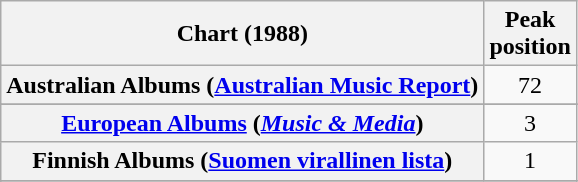<table class="wikitable sortable plainrowheaders" style="text-align:center">
<tr>
<th scope="col">Chart (1988)</th>
<th scope="col">Peak<br>position</th>
</tr>
<tr>
<th scope="row">Australian Albums (<a href='#'>Australian Music Report</a>)</th>
<td>72</td>
</tr>
<tr>
</tr>
<tr>
</tr>
<tr>
</tr>
<tr>
<th scope="row"><a href='#'>European Albums</a> (<em><a href='#'>Music & Media</a></em>)</th>
<td>3</td>
</tr>
<tr>
<th scope="row">Finnish Albums (<a href='#'>Suomen virallinen lista</a>)</th>
<td>1</td>
</tr>
<tr>
</tr>
<tr>
</tr>
<tr>
</tr>
<tr>
</tr>
<tr>
</tr>
<tr>
</tr>
<tr>
</tr>
</table>
